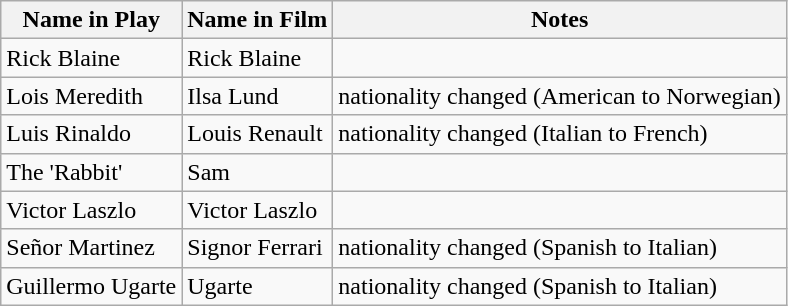<table class="wikitable">
<tr>
<th>Name in Play</th>
<th>Name in Film</th>
<th>Notes</th>
</tr>
<tr>
<td>Rick Blaine</td>
<td>Rick Blaine</td>
<td></td>
</tr>
<tr>
<td>Lois Meredith</td>
<td>Ilsa Lund</td>
<td>nationality changed (American to Norwegian)</td>
</tr>
<tr>
<td>Luis Rinaldo</td>
<td>Louis Renault</td>
<td>nationality changed (Italian to French)</td>
</tr>
<tr>
<td>The 'Rabbit'</td>
<td>Sam</td>
<td></td>
</tr>
<tr>
<td>Victor Laszlo</td>
<td>Victor Laszlo</td>
<td></td>
</tr>
<tr>
<td>Señor Martinez</td>
<td>Signor Ferrari</td>
<td>nationality changed (Spanish to Italian)</td>
</tr>
<tr>
<td>Guillermo Ugarte</td>
<td>Ugarte</td>
<td>nationality changed (Spanish to Italian)</td>
</tr>
</table>
